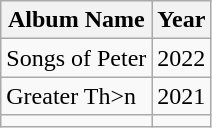<table class="wikitable">
<tr>
<th>Album Name</th>
<th>Year</th>
</tr>
<tr>
<td>Songs of Peter</td>
<td>2022</td>
</tr>
<tr>
<td>Greater Th>n</td>
<td>2021</td>
</tr>
<tr>
<td></td>
<td></td>
</tr>
</table>
